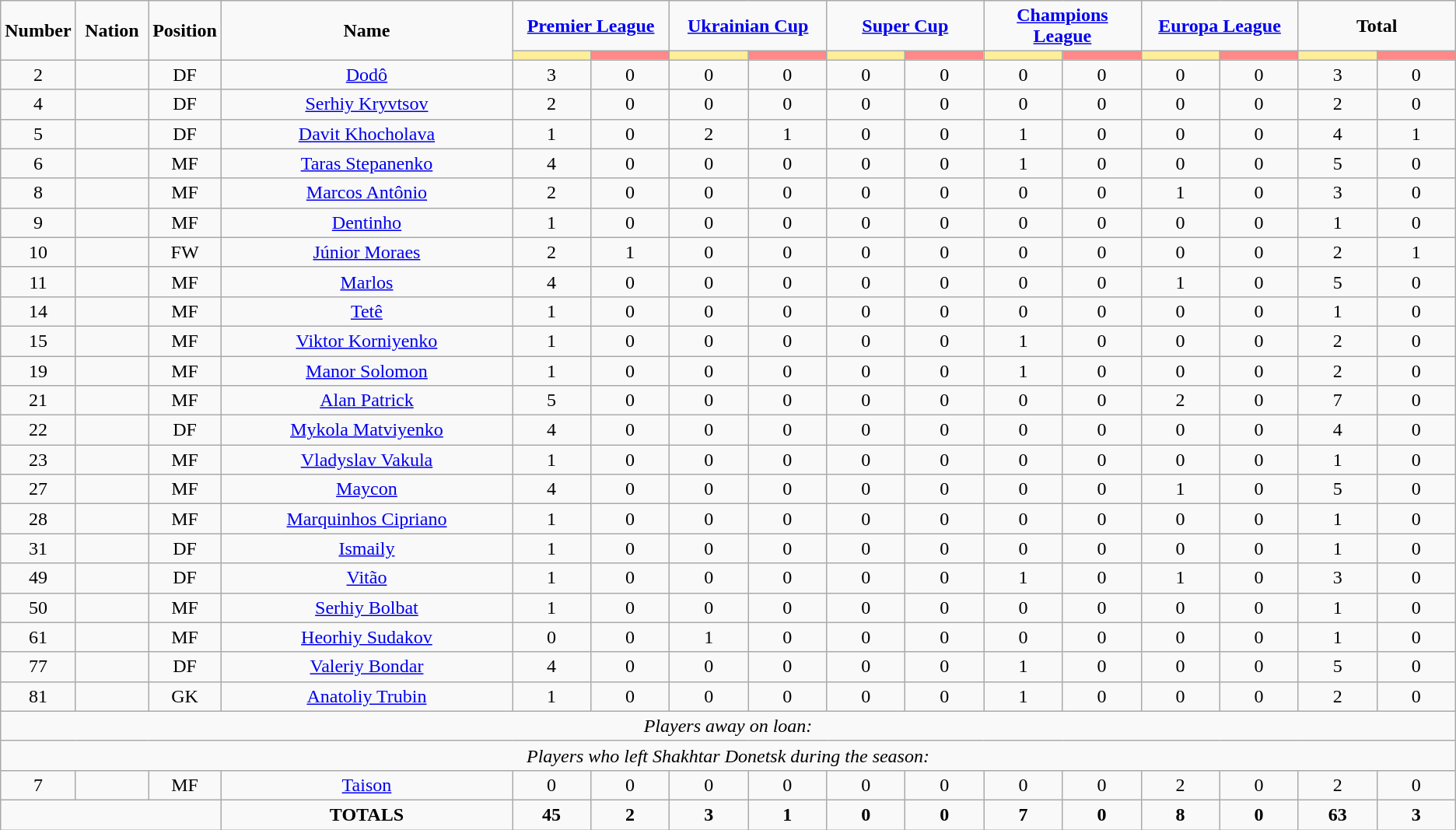<table class="wikitable" style="font-size: 100%; text-align: center;">
<tr>
<td rowspan="2" width="5%" align="center"><strong>Number</strong></td>
<td rowspan="2" width="5%" align="center"><strong>Nation</strong></td>
<td rowspan="2" width="5%" align="center"><strong>Position</strong></td>
<td rowspan="2" width="20%" align="center"><strong>Name</strong></td>
<td colspan="2" align="center"><strong><a href='#'>Premier League</a></strong></td>
<td colspan="2" align="center"><strong><a href='#'>Ukrainian Cup</a></strong></td>
<td colspan="2" align="center"><strong><a href='#'>Super Cup</a></strong></td>
<td colspan="2" align="center"><strong><a href='#'>Champions League</a></strong></td>
<td colspan="2" align="center"><strong><a href='#'>Europa League</a></strong></td>
<td colspan="2" align="center"><strong>Total</strong></td>
</tr>
<tr>
<th width=60 style="background: #FFEE99"></th>
<th width=60 style="background: #FF8888"></th>
<th width=60 style="background: #FFEE99"></th>
<th width=60 style="background: #FF8888"></th>
<th width=60 style="background: #FFEE99"></th>
<th width=60 style="background: #FF8888"></th>
<th width=60 style="background: #FFEE99"></th>
<th width=60 style="background: #FF8888"></th>
<th width=60 style="background: #FFEE99"></th>
<th width=60 style="background: #FF8888"></th>
<th width=60 style="background: #FFEE99"></th>
<th width=60 style="background: #FF8888"></th>
</tr>
<tr>
<td>2</td>
<td></td>
<td>DF</td>
<td><a href='#'>Dodô</a></td>
<td>3</td>
<td>0</td>
<td>0</td>
<td>0</td>
<td>0</td>
<td>0</td>
<td>0</td>
<td>0</td>
<td>0</td>
<td>0</td>
<td>3</td>
<td>0</td>
</tr>
<tr>
<td>4</td>
<td></td>
<td>DF</td>
<td><a href='#'>Serhiy Kryvtsov</a></td>
<td>2</td>
<td>0</td>
<td>0</td>
<td>0</td>
<td>0</td>
<td>0</td>
<td>0</td>
<td>0</td>
<td>0</td>
<td>0</td>
<td>2</td>
<td>0</td>
</tr>
<tr>
<td>5</td>
<td></td>
<td>DF</td>
<td><a href='#'>Davit Khocholava</a></td>
<td>1</td>
<td>0</td>
<td>2</td>
<td>1</td>
<td>0</td>
<td>0</td>
<td>1</td>
<td>0</td>
<td>0</td>
<td>0</td>
<td>4</td>
<td>1</td>
</tr>
<tr>
<td>6</td>
<td></td>
<td>MF</td>
<td><a href='#'>Taras Stepanenko</a></td>
<td>4</td>
<td>0</td>
<td>0</td>
<td>0</td>
<td>0</td>
<td>0</td>
<td>1</td>
<td>0</td>
<td>0</td>
<td>0</td>
<td>5</td>
<td>0</td>
</tr>
<tr>
<td>8</td>
<td></td>
<td>MF</td>
<td><a href='#'>Marcos Antônio</a></td>
<td>2</td>
<td>0</td>
<td>0</td>
<td>0</td>
<td>0</td>
<td>0</td>
<td>0</td>
<td>0</td>
<td>1</td>
<td>0</td>
<td>3</td>
<td>0</td>
</tr>
<tr>
<td>9</td>
<td></td>
<td>MF</td>
<td><a href='#'>Dentinho</a></td>
<td>1</td>
<td>0</td>
<td>0</td>
<td>0</td>
<td>0</td>
<td>0</td>
<td>0</td>
<td>0</td>
<td>0</td>
<td>0</td>
<td>1</td>
<td>0</td>
</tr>
<tr>
<td>10</td>
<td></td>
<td>FW</td>
<td><a href='#'>Júnior Moraes</a></td>
<td>2</td>
<td>1</td>
<td>0</td>
<td>0</td>
<td>0</td>
<td>0</td>
<td>0</td>
<td>0</td>
<td>0</td>
<td>0</td>
<td>2</td>
<td>1</td>
</tr>
<tr>
<td>11</td>
<td></td>
<td>MF</td>
<td><a href='#'>Marlos</a></td>
<td>4</td>
<td>0</td>
<td>0</td>
<td>0</td>
<td>0</td>
<td>0</td>
<td>0</td>
<td>0</td>
<td>1</td>
<td>0</td>
<td>5</td>
<td>0</td>
</tr>
<tr>
<td>14</td>
<td></td>
<td>MF</td>
<td><a href='#'>Tetê</a></td>
<td>1</td>
<td>0</td>
<td>0</td>
<td>0</td>
<td>0</td>
<td>0</td>
<td>0</td>
<td>0</td>
<td>0</td>
<td>0</td>
<td>1</td>
<td>0</td>
</tr>
<tr>
<td>15</td>
<td></td>
<td>MF</td>
<td><a href='#'>Viktor Korniyenko</a></td>
<td>1</td>
<td>0</td>
<td>0</td>
<td>0</td>
<td>0</td>
<td>0</td>
<td>1</td>
<td>0</td>
<td>0</td>
<td>0</td>
<td>2</td>
<td>0</td>
</tr>
<tr>
<td>19</td>
<td></td>
<td>MF</td>
<td><a href='#'>Manor Solomon</a></td>
<td>1</td>
<td>0</td>
<td>0</td>
<td>0</td>
<td>0</td>
<td>0</td>
<td>1</td>
<td>0</td>
<td>0</td>
<td>0</td>
<td>2</td>
<td>0</td>
</tr>
<tr>
<td>21</td>
<td></td>
<td>MF</td>
<td><a href='#'>Alan Patrick</a></td>
<td>5</td>
<td>0</td>
<td>0</td>
<td>0</td>
<td>0</td>
<td>0</td>
<td>0</td>
<td>0</td>
<td>2</td>
<td>0</td>
<td>7</td>
<td>0</td>
</tr>
<tr>
<td>22</td>
<td></td>
<td>DF</td>
<td><a href='#'>Mykola Matviyenko</a></td>
<td>4</td>
<td>0</td>
<td>0</td>
<td>0</td>
<td>0</td>
<td>0</td>
<td>0</td>
<td>0</td>
<td>0</td>
<td>0</td>
<td>4</td>
<td>0</td>
</tr>
<tr>
<td>23</td>
<td></td>
<td>MF</td>
<td><a href='#'>Vladyslav Vakula</a></td>
<td>1</td>
<td>0</td>
<td>0</td>
<td>0</td>
<td>0</td>
<td>0</td>
<td>0</td>
<td>0</td>
<td>0</td>
<td>0</td>
<td>1</td>
<td>0</td>
</tr>
<tr>
<td>27</td>
<td></td>
<td>MF</td>
<td><a href='#'>Maycon</a></td>
<td>4</td>
<td>0</td>
<td>0</td>
<td>0</td>
<td>0</td>
<td>0</td>
<td>0</td>
<td>0</td>
<td>1</td>
<td>0</td>
<td>5</td>
<td>0</td>
</tr>
<tr>
<td>28</td>
<td></td>
<td>MF</td>
<td><a href='#'>Marquinhos Cipriano</a></td>
<td>1</td>
<td>0</td>
<td>0</td>
<td>0</td>
<td>0</td>
<td>0</td>
<td>0</td>
<td>0</td>
<td>0</td>
<td>0</td>
<td>1</td>
<td>0</td>
</tr>
<tr>
<td>31</td>
<td></td>
<td>DF</td>
<td><a href='#'>Ismaily</a></td>
<td>1</td>
<td>0</td>
<td>0</td>
<td>0</td>
<td>0</td>
<td>0</td>
<td>0</td>
<td>0</td>
<td>0</td>
<td>0</td>
<td>1</td>
<td>0</td>
</tr>
<tr>
<td>49</td>
<td></td>
<td>DF</td>
<td><a href='#'>Vitão</a></td>
<td>1</td>
<td>0</td>
<td>0</td>
<td>0</td>
<td>0</td>
<td>0</td>
<td>1</td>
<td>0</td>
<td>1</td>
<td>0</td>
<td>3</td>
<td>0</td>
</tr>
<tr>
<td>50</td>
<td></td>
<td>MF</td>
<td><a href='#'>Serhiy Bolbat</a></td>
<td>1</td>
<td>0</td>
<td>0</td>
<td>0</td>
<td>0</td>
<td>0</td>
<td>0</td>
<td>0</td>
<td>0</td>
<td>0</td>
<td>1</td>
<td>0</td>
</tr>
<tr>
<td>61</td>
<td></td>
<td>MF</td>
<td><a href='#'>Heorhiy Sudakov</a></td>
<td>0</td>
<td>0</td>
<td>1</td>
<td>0</td>
<td>0</td>
<td>0</td>
<td>0</td>
<td>0</td>
<td>0</td>
<td>0</td>
<td>1</td>
<td>0</td>
</tr>
<tr>
<td>77</td>
<td></td>
<td>DF</td>
<td><a href='#'>Valeriy Bondar</a></td>
<td>4</td>
<td>0</td>
<td>0</td>
<td>0</td>
<td>0</td>
<td>0</td>
<td>1</td>
<td>0</td>
<td>0</td>
<td>0</td>
<td>5</td>
<td>0</td>
</tr>
<tr>
<td>81</td>
<td></td>
<td>GK</td>
<td><a href='#'>Anatoliy Trubin</a></td>
<td>1</td>
<td>0</td>
<td>0</td>
<td>0</td>
<td>0</td>
<td>0</td>
<td>1</td>
<td>0</td>
<td>0</td>
<td>0</td>
<td>2</td>
<td>0</td>
</tr>
<tr>
<td colspan="16"><em>Players away on loan:</em></td>
</tr>
<tr>
<td colspan="16"><em>Players who left Shakhtar Donetsk during the season:</em></td>
</tr>
<tr>
<td>7</td>
<td></td>
<td>MF</td>
<td><a href='#'>Taison</a></td>
<td>0</td>
<td>0</td>
<td>0</td>
<td>0</td>
<td>0</td>
<td>0</td>
<td>0</td>
<td>0</td>
<td>2</td>
<td>0</td>
<td>2</td>
<td>0</td>
</tr>
<tr>
<td colspan="3"></td>
<td><strong>TOTALS</strong></td>
<td><strong>45</strong></td>
<td><strong>2</strong></td>
<td><strong>3</strong></td>
<td><strong>1</strong></td>
<td><strong>0</strong></td>
<td><strong>0</strong></td>
<td><strong>7</strong></td>
<td><strong>0</strong></td>
<td><strong>8</strong></td>
<td><strong>0</strong></td>
<td><strong>63</strong></td>
<td><strong>3</strong></td>
</tr>
</table>
